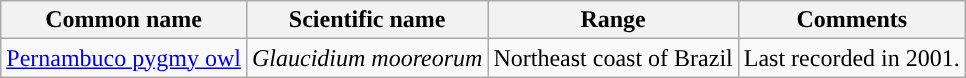<table class="wikitable">
<tr>
<th>Common name</th>
<th>Scientific name</th>
<th>Range</th>
<th class="unsortable">Comments</th>
</tr>
<tr>
<td><a href='#'>Pernambuco pygmy owl</a></td>
<td><em>Glaucidium mooreorum</em></td>
<td>Northeast coast of Brazil</td>
<td>Last recorded in 2001.</td>
</tr>
</table>
